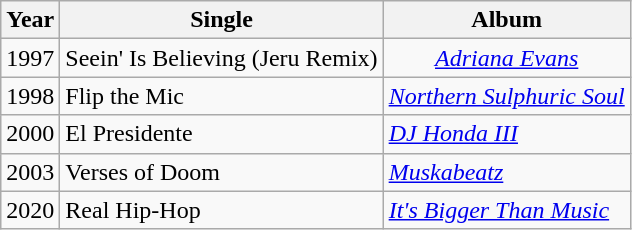<table class="wikitable" style="text-align:center;">
<tr>
<th>Year</th>
<th>Single</th>
<th>Album</th>
</tr>
<tr>
<td>1997</td>
<td>Seein' Is Believing (Jeru Remix)</td>
<td><em><a href='#'>Adriana Evans</a></em></td>
</tr>
<tr>
<td>1998</td>
<td align=left>Flip the Mic</td>
<td align=left><em><a href='#'>Northern Sulphuric Soul</a></em></td>
</tr>
<tr>
<td>2000</td>
<td align=left>El Presidente</td>
<td align=left><a href='#'><em>DJ Honda III</em></a></td>
</tr>
<tr>
<td>2003</td>
<td align=left>Verses of Doom</td>
<td align=left><em><a href='#'>Muskabeatz</a></em></td>
</tr>
<tr>
<td>2020</td>
<td align=left>Real Hip-Hop</td>
<td align=left><a href='#'><em>It's Bigger Than Music</em></a></td>
</tr>
</table>
